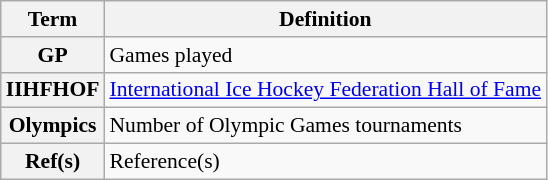<table class="wikitable" style="font-size:90%;">
<tr>
<th scope="col">Term</th>
<th scope="col">Definition</th>
</tr>
<tr>
<th scope="row">GP</th>
<td>Games played</td>
</tr>
<tr>
<th scope="row">IIHFHOF</th>
<td><a href='#'>International Ice Hockey Federation Hall of Fame</a></td>
</tr>
<tr>
<th scope="row">Olympics</th>
<td>Number of Olympic Games tournaments</td>
</tr>
<tr>
<th scope="row">Ref(s)</th>
<td>Reference(s)</td>
</tr>
</table>
